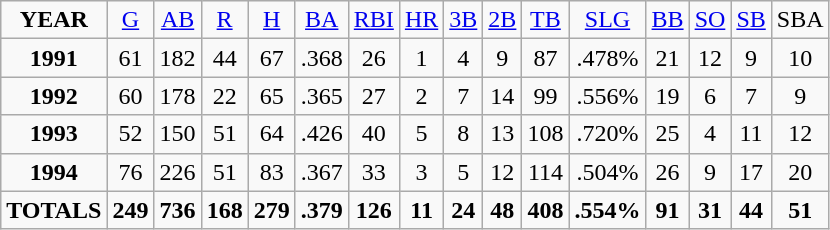<table class="wikitable">
<tr align=center>
<td><strong>YEAR</strong></td>
<td><a href='#'>G</a></td>
<td><a href='#'>AB</a></td>
<td><a href='#'>R</a></td>
<td><a href='#'>H</a></td>
<td><a href='#'>BA</a></td>
<td><a href='#'>RBI</a></td>
<td><a href='#'>HR</a></td>
<td><a href='#'>3B</a></td>
<td><a href='#'>2B</a></td>
<td><a href='#'>TB</a></td>
<td><a href='#'>SLG</a></td>
<td><a href='#'>BB</a></td>
<td><a href='#'>SO</a></td>
<td><a href='#'>SB</a></td>
<td>SBA</td>
</tr>
<tr align=center>
<td><strong>1991</strong></td>
<td>61</td>
<td>182</td>
<td>44</td>
<td>67</td>
<td>.368</td>
<td>26</td>
<td>1</td>
<td>4</td>
<td>9</td>
<td>87</td>
<td>.478%</td>
<td>21</td>
<td>12</td>
<td>9</td>
<td>10</td>
</tr>
<tr align=center>
<td><strong>1992</strong></td>
<td>60</td>
<td>178</td>
<td>22</td>
<td>65</td>
<td>.365</td>
<td>27</td>
<td>2</td>
<td>7</td>
<td>14</td>
<td>99</td>
<td>.556%</td>
<td>19</td>
<td>6</td>
<td>7</td>
<td>9</td>
</tr>
<tr align=center>
<td><strong>1993</strong></td>
<td>52</td>
<td>150</td>
<td>51</td>
<td>64</td>
<td>.426</td>
<td>40</td>
<td>5</td>
<td>8</td>
<td>13</td>
<td>108</td>
<td>.720%</td>
<td>25</td>
<td>4</td>
<td>11</td>
<td>12</td>
</tr>
<tr align=center>
<td><strong>1994</strong></td>
<td>76</td>
<td>226</td>
<td>51</td>
<td>83</td>
<td>.367</td>
<td>33</td>
<td>3</td>
<td>5</td>
<td>12</td>
<td>114</td>
<td>.504%</td>
<td>26</td>
<td>9</td>
<td>17</td>
<td>20</td>
</tr>
<tr align=center>
<td><strong>TOTALS</strong></td>
<td><strong>249</strong></td>
<td><strong>736</strong></td>
<td><strong>168</strong></td>
<td><strong>279</strong></td>
<td><strong>.379</strong></td>
<td><strong>126</strong></td>
<td><strong>11</strong></td>
<td><strong>24</strong></td>
<td><strong>48</strong></td>
<td><strong>408</strong></td>
<td><strong>.554%</strong></td>
<td><strong>91</strong></td>
<td><strong>31</strong></td>
<td><strong>44</strong></td>
<td><strong>51</strong></td>
</tr>
</table>
